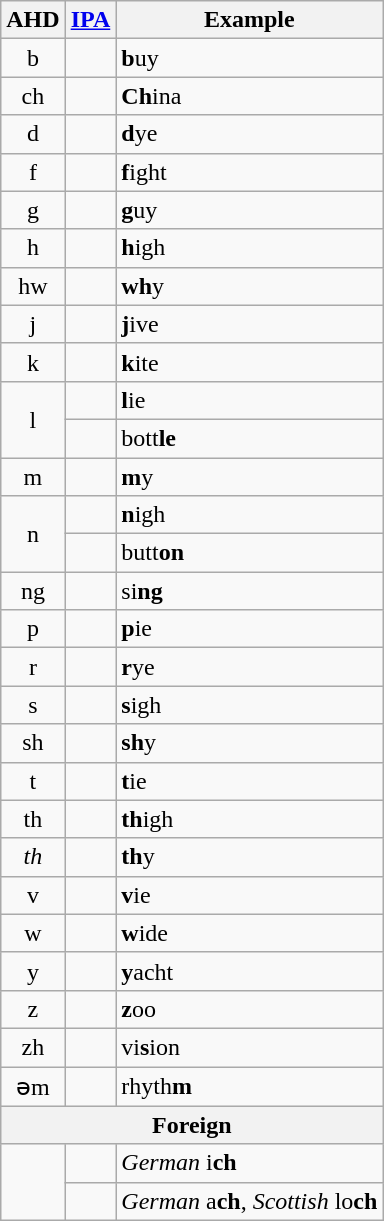<table class="wikitable" style="text-align:center">
<tr>
<th>AHD</th>
<th><a href='#'>IPA</a></th>
<th>Example</th>
</tr>
<tr>
<td>b</td>
<td></td>
<td style="text-align:left"><strong>b</strong>uy</td>
</tr>
<tr>
<td>ch</td>
<td></td>
<td style="text-align:left"><strong>Ch</strong>ina</td>
</tr>
<tr>
<td>d</td>
<td></td>
<td style="text-align:left"><strong>d</strong>ye</td>
</tr>
<tr>
<td>f</td>
<td></td>
<td style="text-align:left"><strong>f</strong>ight</td>
</tr>
<tr>
<td>g</td>
<td></td>
<td style="text-align:left"><strong>g</strong>uy</td>
</tr>
<tr>
<td>h</td>
<td></td>
<td style="text-align:left"><strong>h</strong>igh</td>
</tr>
<tr>
<td>hw</td>
<td></td>
<td style="text-align:left"><strong>wh</strong>y</td>
</tr>
<tr>
<td>j</td>
<td></td>
<td style="text-align:left"><strong>j</strong>ive</td>
</tr>
<tr>
<td>k</td>
<td></td>
<td style="text-align:left"><strong>k</strong>ite</td>
</tr>
<tr>
<td rowspan="2">l</td>
<td></td>
<td style="text-align:left"><strong>l</strong>ie</td>
</tr>
<tr>
<td></td>
<td style="text-align:left">bott<strong>le</strong></td>
</tr>
<tr>
<td>m</td>
<td></td>
<td style="text-align:left"><strong>m</strong>y</td>
</tr>
<tr>
<td rowspan="2">n</td>
<td></td>
<td style="text-align:left"><strong>n</strong>igh</td>
</tr>
<tr>
<td></td>
<td style="text-align:left">butt<strong>on</strong></td>
</tr>
<tr>
<td>ng</td>
<td></td>
<td style="text-align:left">si<strong>ng</strong></td>
</tr>
<tr>
<td>p</td>
<td></td>
<td style="text-align:left"><strong>p</strong>ie</td>
</tr>
<tr>
<td>r</td>
<td></td>
<td style="text-align:left"><strong>r</strong>ye</td>
</tr>
<tr>
<td>s</td>
<td></td>
<td style="text-align:left"><strong>s</strong>igh</td>
</tr>
<tr>
<td>sh</td>
<td></td>
<td style="text-align:left"><strong>sh</strong>y</td>
</tr>
<tr>
<td>t</td>
<td></td>
<td style="text-align:left"><strong>t</strong>ie</td>
</tr>
<tr>
<td>th</td>
<td></td>
<td style="text-align:left"><strong>th</strong>igh</td>
</tr>
<tr>
<td><em>th</em></td>
<td></td>
<td style="text-align:left"><strong>th</strong>y</td>
</tr>
<tr>
<td>v</td>
<td></td>
<td style="text-align:left"><strong>v</strong>ie</td>
</tr>
<tr>
<td>w</td>
<td></td>
<td style="text-align:left"><strong>w</strong>ide</td>
</tr>
<tr>
<td>y</td>
<td></td>
<td style="text-align:left"><strong>y</strong>acht</td>
</tr>
<tr>
<td>z</td>
<td></td>
<td style="text-align:left"><strong>z</strong>oo</td>
</tr>
<tr>
<td>zh</td>
<td></td>
<td style="text-align:left">vi<strong>s</strong>ion</td>
</tr>
<tr>
<td>əm</td>
<td></td>
<td style="text-align:left">rhyth<strong>m</strong></td>
</tr>
<tr>
<th colspan="3">Foreign</th>
</tr>
<tr>
<td rowspan="2"></td>
<td></td>
<td style="text-align:left"><em>German</em> i<strong>ch</strong></td>
</tr>
<tr>
<td></td>
<td style="text-align:left"><em>German</em> a<strong>ch</strong>, <em>Scottish</em> lo<strong>ch</strong></td>
</tr>
</table>
